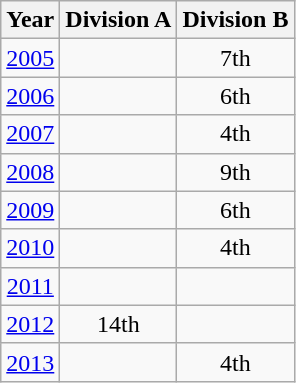<table class="wikitable" style="text-align:center">
<tr>
<th>Year</th>
<th>Division A</th>
<th>Division B</th>
</tr>
<tr>
<td><a href='#'>2005</a></td>
<td></td>
<td>7th</td>
</tr>
<tr>
<td><a href='#'>2006</a></td>
<td></td>
<td>6th</td>
</tr>
<tr>
<td><a href='#'>2007</a></td>
<td></td>
<td>4th</td>
</tr>
<tr>
<td><a href='#'>2008</a></td>
<td></td>
<td>9th</td>
</tr>
<tr>
<td><a href='#'>2009</a></td>
<td></td>
<td>6th</td>
</tr>
<tr>
<td><a href='#'>2010</a></td>
<td></td>
<td>4th</td>
</tr>
<tr>
<td><a href='#'>2011</a></td>
<td></td>
<td></td>
</tr>
<tr>
<td><a href='#'>2012</a></td>
<td>14th</td>
<td></td>
</tr>
<tr>
<td><a href='#'>2013</a></td>
<td></td>
<td>4th</td>
</tr>
</table>
